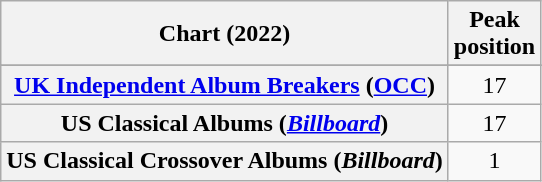<table class="wikitable sortable plainrowheaders" style="text-align:center">
<tr>
<th scope="col">Chart (2022)</th>
<th scope="col">Peak<br>position</th>
</tr>
<tr>
</tr>
<tr>
</tr>
<tr>
<th scope="row"><a href='#'>UK Independent Album Breakers</a> (<a href='#'>OCC</a>)</th>
<td>17</td>
</tr>
<tr>
<th scope="row">US Classical Albums (<em><a href='#'>Billboard</a></em>)</th>
<td>17</td>
</tr>
<tr>
<th scope="row">US Classical Crossover Albums (<em>Billboard</em>)</th>
<td>1</td>
</tr>
</table>
